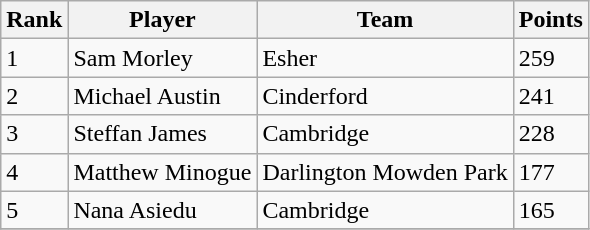<table class="wikitable">
<tr>
<th>Rank</th>
<th>Player</th>
<th>Team</th>
<th>Points</th>
</tr>
<tr>
<td>1</td>
<td>Sam Morley</td>
<td>Esher</td>
<td>259</td>
</tr>
<tr>
<td>2</td>
<td>Michael Austin</td>
<td>Cinderford</td>
<td>241</td>
</tr>
<tr>
<td>3</td>
<td>Steffan James</td>
<td>Cambridge</td>
<td>228</td>
</tr>
<tr>
<td>4</td>
<td>Matthew Minogue</td>
<td>Darlington Mowden Park</td>
<td>177</td>
</tr>
<tr>
<td>5</td>
<td>Nana Asiedu</td>
<td>Cambridge</td>
<td>165</td>
</tr>
<tr>
</tr>
</table>
